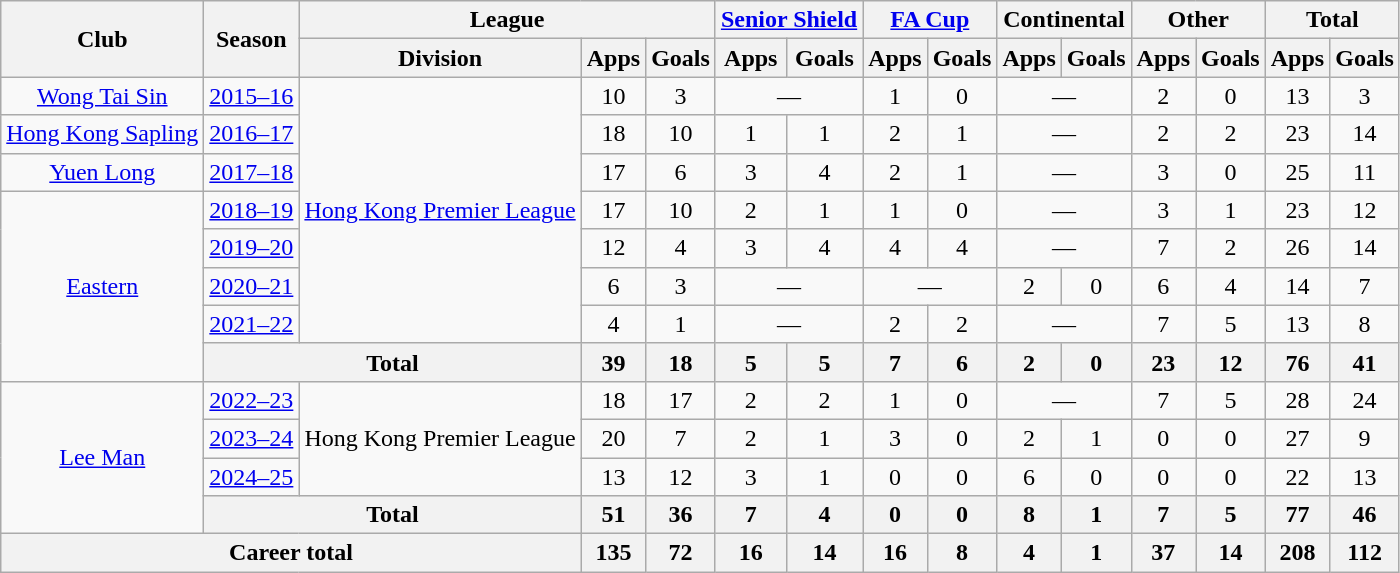<table class="wikitable" style="text-align:center">
<tr>
<th rowspan="2">Club</th>
<th rowspan="2">Season</th>
<th colspan="3">League</th>
<th colspan="2"><a href='#'>Senior Shield</a></th>
<th colspan="2"><a href='#'>FA Cup</a></th>
<th colspan="2">Continental</th>
<th colspan="2">Other</th>
<th colspan="2">Total</th>
</tr>
<tr>
<th>Division</th>
<th>Apps</th>
<th>Goals</th>
<th>Apps</th>
<th>Goals</th>
<th>Apps</th>
<th>Goals</th>
<th>Apps</th>
<th>Goals</th>
<th>Apps</th>
<th>Goals</th>
<th>Apps</th>
<th>Goals</th>
</tr>
<tr>
<td><a href='#'>Wong Tai Sin</a></td>
<td><a href='#'>2015–16</a></td>
<td rowspan="7"><a href='#'>Hong Kong Premier League</a></td>
<td>10</td>
<td>3</td>
<td colspan="2">—</td>
<td>1</td>
<td>0</td>
<td colspan="2">—</td>
<td>2</td>
<td>0</td>
<td>13</td>
<td>3</td>
</tr>
<tr>
<td><a href='#'>Hong Kong Sapling</a></td>
<td><a href='#'>2016–17</a></td>
<td>18</td>
<td>10</td>
<td>1</td>
<td>1</td>
<td>2</td>
<td>1</td>
<td colspan="2">—</td>
<td>2</td>
<td>2</td>
<td>23</td>
<td>14</td>
</tr>
<tr>
<td><a href='#'>Yuen Long</a></td>
<td><a href='#'>2017–18</a></td>
<td>17</td>
<td>6</td>
<td>3</td>
<td>4</td>
<td>2</td>
<td>1</td>
<td colspan="2">—</td>
<td>3</td>
<td>0</td>
<td>25</td>
<td>11</td>
</tr>
<tr>
<td rowspan="5"><a href='#'>Eastern</a></td>
<td><a href='#'>2018–19</a></td>
<td>17</td>
<td>10</td>
<td>2</td>
<td>1</td>
<td>1</td>
<td>0</td>
<td colspan="2">—</td>
<td>3</td>
<td>1</td>
<td>23</td>
<td>12</td>
</tr>
<tr>
<td><a href='#'>2019–20</a></td>
<td>12</td>
<td>4</td>
<td>3</td>
<td>4</td>
<td>4</td>
<td>4</td>
<td colspan="2">—</td>
<td>7</td>
<td>2</td>
<td>26</td>
<td>14</td>
</tr>
<tr>
<td><a href='#'>2020–21</a></td>
<td>6</td>
<td>3</td>
<td colspan="2">—</td>
<td colspan="2">—</td>
<td>2</td>
<td>0</td>
<td>6</td>
<td>4</td>
<td>14</td>
<td>7</td>
</tr>
<tr>
<td><a href='#'>2021–22</a></td>
<td>4</td>
<td>1</td>
<td colspan="2">—</td>
<td>2</td>
<td>2</td>
<td colspan="2">—</td>
<td>7</td>
<td>5</td>
<td>13</td>
<td>8</td>
</tr>
<tr>
<th colspan="2">Total</th>
<th>39</th>
<th>18</th>
<th>5</th>
<th>5</th>
<th>7</th>
<th>6</th>
<th>2</th>
<th>0</th>
<th>23</th>
<th>12</th>
<th>76</th>
<th>41</th>
</tr>
<tr>
<td rowspan="4"><a href='#'>Lee Man</a></td>
<td><a href='#'>2022–23</a></td>
<td rowspan="3">Hong Kong Premier League</td>
<td>18</td>
<td>17</td>
<td>2</td>
<td>2</td>
<td>1</td>
<td>0</td>
<td colspan="2">—</td>
<td>7</td>
<td>5</td>
<td>28</td>
<td>24</td>
</tr>
<tr>
<td><a href='#'>2023–24</a></td>
<td>20</td>
<td>7</td>
<td>2</td>
<td>1</td>
<td>3</td>
<td>0</td>
<td>2</td>
<td>1</td>
<td>0</td>
<td>0</td>
<td>27</td>
<td>9</td>
</tr>
<tr>
<td><a href='#'>2024–25</a></td>
<td>13</td>
<td>12</td>
<td>3</td>
<td>1</td>
<td>0</td>
<td>0</td>
<td>6</td>
<td>0</td>
<td>0</td>
<td>0</td>
<td>22</td>
<td>13</td>
</tr>
<tr>
<th colspan="2">Total</th>
<th>51</th>
<th>36</th>
<th>7</th>
<th>4</th>
<th>0</th>
<th>0</th>
<th>8</th>
<th>1</th>
<th>7</th>
<th>5</th>
<th>77</th>
<th>46</th>
</tr>
<tr>
<th colspan="3">Career total</th>
<th>135</th>
<th>72</th>
<th>16</th>
<th>14</th>
<th>16</th>
<th>8</th>
<th>4</th>
<th>1</th>
<th>37</th>
<th>14</th>
<th>208</th>
<th>112</th>
</tr>
</table>
